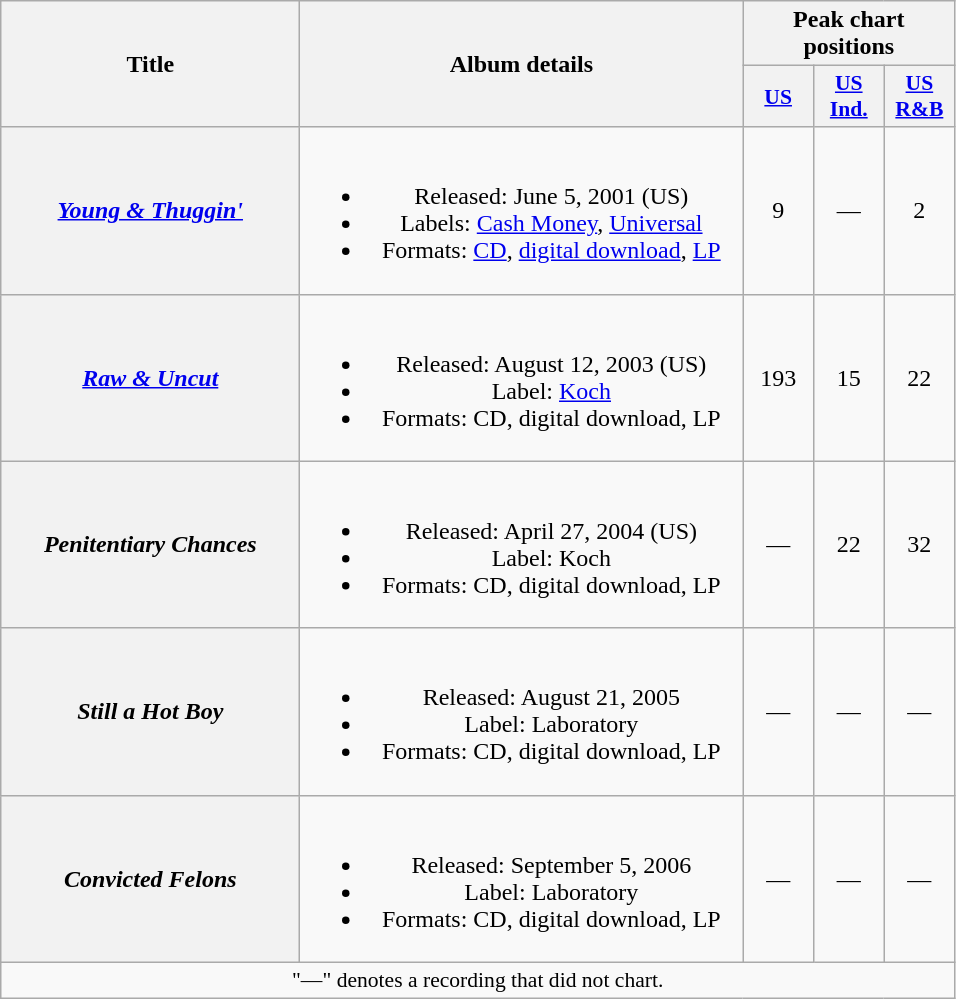<table class="wikitable plainrowheaders" style="text-align:center;" border="1">
<tr>
<th scope="col" rowspan="2" style="width:12em;">Title</th>
<th scope="col" rowspan="2" style="width:18em;">Album details</th>
<th scope="col" colspan="3">Peak chart positions</th>
</tr>
<tr>
<th scope="col" style="width:2.8em;font-size:90%;"><a href='#'>US</a><br></th>
<th scope="col" style="width:2.8em;font-size:90%;"><a href='#'>US<br>Ind.</a><br></th>
<th scope="col" style="width:2.8em;font-size:90%;"><a href='#'>US<br>R&B</a><br></th>
</tr>
<tr>
<th scope="row"><em><a href='#'>Young & Thuggin'</a></em></th>
<td><br><ul><li>Released: June 5, 2001 <span>(US)</span></li><li>Labels: <a href='#'>Cash Money</a>, <a href='#'>Universal</a></li><li>Formats: <a href='#'>CD</a>, <a href='#'>digital download</a>, <a href='#'>LP</a></li></ul></td>
<td>9</td>
<td>—</td>
<td>2</td>
</tr>
<tr>
<th scope="row"><em><a href='#'>Raw & Uncut</a></em></th>
<td><br><ul><li>Released: August 12, 2003 <span>(US)</span></li><li>Label: <a href='#'>Koch</a></li><li>Formats: CD, digital download, LP</li></ul></td>
<td>193</td>
<td>15</td>
<td>22</td>
</tr>
<tr>
<th scope="row"><em>Penitentiary Chances</em></th>
<td><br><ul><li>Released: April 27, 2004 <span>(US)</span></li><li>Label: Koch</li><li>Formats: CD, digital download, LP</li></ul></td>
<td>—</td>
<td>22</td>
<td>32</td>
</tr>
<tr>
<th scope="row"><em>Still a Hot Boy</em></th>
<td><br><ul><li>Released: August 21, 2005</li><li>Label: Laboratory</li><li>Formats: CD, digital download, LP</li></ul></td>
<td>—</td>
<td>—</td>
<td>—</td>
</tr>
<tr>
<th scope="row"><em>Convicted Felons</em></th>
<td><br><ul><li>Released: September 5, 2006</li><li>Label: Laboratory</li><li>Formats: CD, digital download, LP</li></ul></td>
<td>—</td>
<td>—</td>
<td>—</td>
</tr>
<tr>
<td colspan="14" style="font-size:90%">"—" denotes a recording that did not chart.</td>
</tr>
</table>
